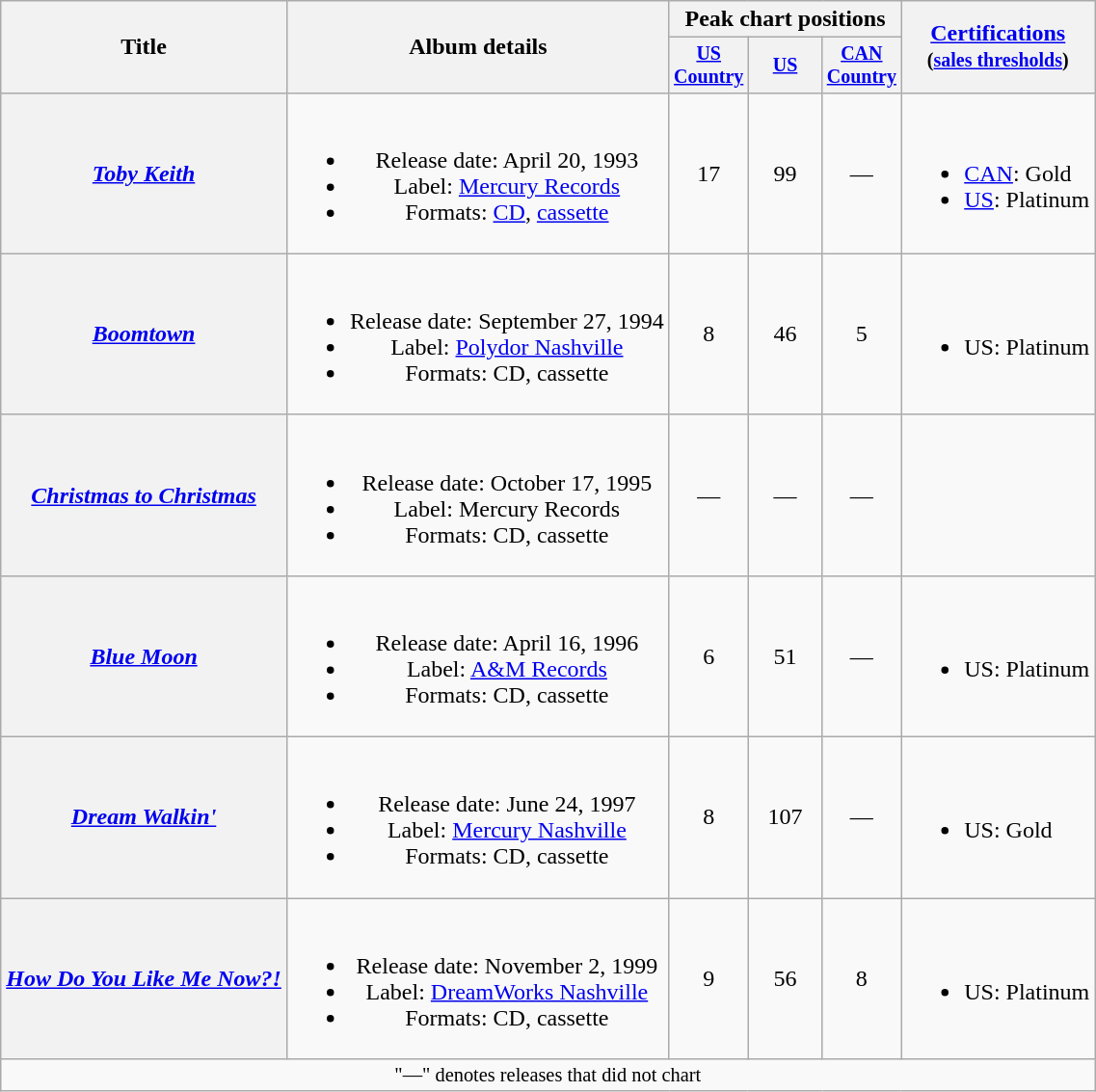<table class="wikitable plainrowheaders" style="text-align:center;">
<tr>
<th scope="col" rowspan="2">Title</th>
<th scope="col" rowspan="2">Album details</th>
<th scope="col" colspan="3">Peak chart positions</th>
<th scope="col" rowspan="2"><a href='#'>Certifications</a><br><small>(<a href='#'>sales thresholds</a>)</small></th>
</tr>
<tr style="font-size:smaller;">
<th width="45"><a href='#'>US Country</a><br></th>
<th width="45"><a href='#'>US</a><br></th>
<th width="45"><a href='#'>CAN Country</a><br></th>
</tr>
<tr>
<th scope="row"><em><a href='#'>Toby Keith</a></em></th>
<td><br><ul><li>Release date: April 20, 1993</li><li>Label: <a href='#'>Mercury Records</a></li><li>Formats: <a href='#'>CD</a>, <a href='#'>cassette</a></li></ul></td>
<td>17</td>
<td>99</td>
<td>—</td>
<td align="left"><br><ul><li><a href='#'>CAN</a>: Gold</li><li><a href='#'>US</a>: Platinum</li></ul></td>
</tr>
<tr>
<th scope="row"><em><a href='#'>Boomtown</a></em></th>
<td><br><ul><li>Release date: September 27, 1994</li><li>Label: <a href='#'>Polydor Nashville</a></li><li>Formats: CD, cassette</li></ul></td>
<td>8</td>
<td>46</td>
<td>5</td>
<td align="left"><br><ul><li>US: Platinum</li></ul></td>
</tr>
<tr>
<th scope="row"><em><a href='#'>Christmas to Christmas</a></em></th>
<td><br><ul><li>Release date: October 17, 1995</li><li>Label: Mercury Records</li><li>Formats: CD, cassette</li></ul></td>
<td>—</td>
<td>—</td>
<td>—</td>
<td></td>
</tr>
<tr>
<th scope="row"><em><a href='#'>Blue Moon</a></em></th>
<td><br><ul><li>Release date: April 16, 1996</li><li>Label: <a href='#'>A&M Records</a></li><li>Formats: CD, cassette</li></ul></td>
<td>6</td>
<td>51</td>
<td>—</td>
<td align="left"><br><ul><li>US: Platinum</li></ul></td>
</tr>
<tr>
<th scope="row"><em><a href='#'>Dream Walkin'</a></em></th>
<td><br><ul><li>Release date: June 24, 1997</li><li>Label: <a href='#'>Mercury Nashville</a></li><li>Formats: CD, cassette</li></ul></td>
<td>8</td>
<td>107</td>
<td>—</td>
<td align="left"><br><ul><li>US: Gold</li></ul></td>
</tr>
<tr>
<th scope="row"><em><a href='#'>How Do You Like Me Now?!</a></em></th>
<td><br><ul><li>Release date: November 2, 1999</li><li>Label: <a href='#'>DreamWorks Nashville</a></li><li>Formats: CD, cassette</li></ul></td>
<td>9</td>
<td>56</td>
<td>8</td>
<td align="left"><br><ul><li>US: Platinum</li></ul></td>
</tr>
<tr>
<td colspan="6" style="font-size:85%">"—" denotes releases that did not chart</td>
</tr>
</table>
